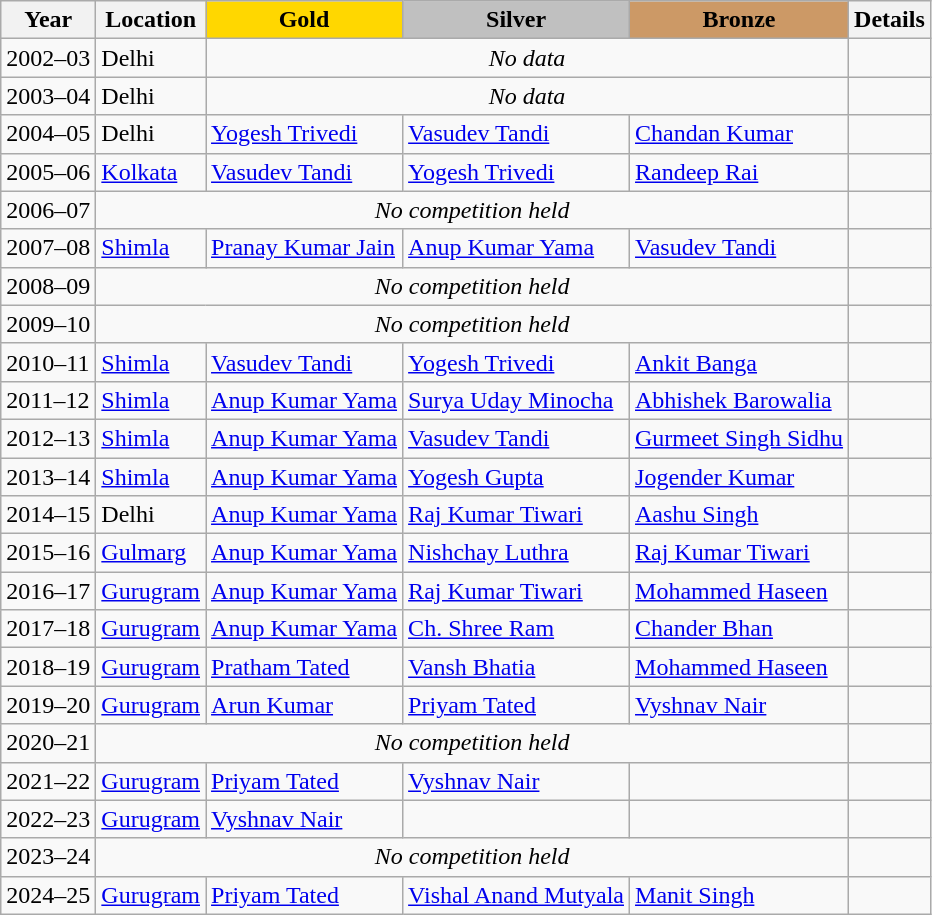<table class="wikitable">
<tr>
<th>Year</th>
<th>Location</th>
<td align=center bgcolor=gold><strong>Gold</strong></td>
<td align=center bgcolor=silver><strong>Silver</strong></td>
<td align=center bgcolor=cc9966><strong>Bronze</strong></td>
<th>Details</th>
</tr>
<tr>
<td>2002–03</td>
<td>Delhi</td>
<td colspan=3 align=center><em>No data</em></td>
<td></td>
</tr>
<tr>
<td>2003–04</td>
<td>Delhi</td>
<td colspan=3 align=center><em>No data</em></td>
<td></td>
</tr>
<tr>
<td>2004–05</td>
<td>Delhi</td>
<td><a href='#'>Yogesh Trivedi</a></td>
<td><a href='#'>Vasudev Tandi</a></td>
<td><a href='#'>Chandan Kumar</a></td>
<td></td>
</tr>
<tr>
<td>2005–06</td>
<td><a href='#'>Kolkata</a></td>
<td><a href='#'>Vasudev Tandi</a></td>
<td><a href='#'>Yogesh Trivedi</a></td>
<td><a href='#'>Randeep Rai</a></td>
<td></td>
</tr>
<tr>
<td>2006–07</td>
<td colspan=4 align=center><em>No competition held</em></td>
<td></td>
</tr>
<tr>
<td>2007–08</td>
<td><a href='#'>Shimla</a></td>
<td><a href='#'>Pranay Kumar Jain</a></td>
<td><a href='#'>Anup Kumar Yama</a></td>
<td><a href='#'>Vasudev Tandi</a></td>
<td></td>
</tr>
<tr>
<td>2008–09</td>
<td colspan=4 align=center><em>No competition held</em></td>
<td></td>
</tr>
<tr>
<td>2009–10</td>
<td colspan=4 align=center><em>No competition held</em></td>
<td></td>
</tr>
<tr>
<td>2010–11</td>
<td><a href='#'>Shimla</a></td>
<td><a href='#'>Vasudev Tandi</a></td>
<td><a href='#'>Yogesh Trivedi</a></td>
<td><a href='#'>Ankit Banga</a></td>
<td></td>
</tr>
<tr>
<td>2011–12</td>
<td><a href='#'>Shimla</a></td>
<td><a href='#'>Anup Kumar Yama</a></td>
<td><a href='#'>Surya Uday Minocha</a></td>
<td><a href='#'>Abhishek Barowalia</a></td>
<td></td>
</tr>
<tr>
<td>2012–13</td>
<td><a href='#'>Shimla</a></td>
<td><a href='#'>Anup Kumar Yama</a></td>
<td><a href='#'>Vasudev Tandi</a></td>
<td><a href='#'>Gurmeet Singh Sidhu</a></td>
<td></td>
</tr>
<tr>
<td>2013–14</td>
<td><a href='#'>Shimla</a></td>
<td><a href='#'>Anup Kumar Yama</a></td>
<td><a href='#'>Yogesh Gupta</a></td>
<td><a href='#'>Jogender Kumar</a></td>
<td></td>
</tr>
<tr>
<td>2014–15</td>
<td>Delhi</td>
<td><a href='#'>Anup Kumar Yama</a></td>
<td><a href='#'>Raj Kumar Tiwari</a></td>
<td><a href='#'>Aashu Singh</a></td>
<td></td>
</tr>
<tr>
<td>2015–16</td>
<td><a href='#'>Gulmarg</a></td>
<td><a href='#'>Anup Kumar Yama</a></td>
<td><a href='#'>Nishchay Luthra</a></td>
<td><a href='#'>Raj Kumar Tiwari</a></td>
<td></td>
</tr>
<tr>
<td>2016–17</td>
<td><a href='#'>Gurugram</a></td>
<td><a href='#'>Anup Kumar Yama</a></td>
<td><a href='#'>Raj Kumar Tiwari</a></td>
<td><a href='#'>Mohammed Haseen</a></td>
<td></td>
</tr>
<tr>
<td>2017–18</td>
<td><a href='#'>Gurugram</a></td>
<td><a href='#'>Anup Kumar Yama</a></td>
<td><a href='#'>Ch. Shree Ram</a></td>
<td><a href='#'>Chander Bhan</a></td>
<td></td>
</tr>
<tr>
<td>2018–19</td>
<td><a href='#'>Gurugram</a></td>
<td><a href='#'>Pratham Tated</a></td>
<td><a href='#'>Vansh Bhatia</a></td>
<td><a href='#'>Mohammed Haseen</a></td>
<td></td>
</tr>
<tr>
<td>2019–20</td>
<td><a href='#'>Gurugram</a></td>
<td><a href='#'>Arun Kumar</a></td>
<td><a href='#'>Priyam Tated</a></td>
<td><a href='#'>Vyshnav Nair</a></td>
<td></td>
</tr>
<tr>
<td>2020–21</td>
<td colspan=4 align=center><em>No competition held</em></td>
<td></td>
</tr>
<tr>
<td>2021–22</td>
<td><a href='#'>Gurugram</a></td>
<td><a href='#'>Priyam Tated</a></td>
<td><a href='#'>Vyshnav Nair</a></td>
<td></td>
<td></td>
</tr>
<tr>
<td>2022–23</td>
<td><a href='#'>Gurugram</a></td>
<td><a href='#'>Vyshnav Nair</a></td>
<td></td>
<td></td>
<td></td>
</tr>
<tr>
<td>2023–24</td>
<td colspan=4 align=center><em>No competition held</em></td>
<td></td>
</tr>
<tr>
<td>2024–25</td>
<td><a href='#'>Gurugram</a></td>
<td><a href='#'>Priyam Tated</a></td>
<td><a href='#'>Vishal Anand Mutyala</a></td>
<td><a href='#'>Manit Singh</a></td>
<td></td>
</tr>
</table>
